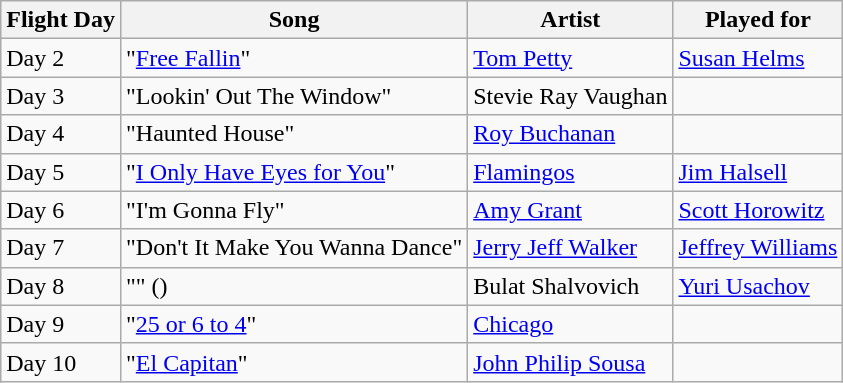<table class="wikitable">
<tr>
<th>Flight Day</th>
<th>Song</th>
<th>Artist</th>
<th>Played for</th>
</tr>
<tr>
<td>Day 2</td>
<td>"<a href='#'>Free Fallin</a>"</td>
<td><a href='#'>Tom Petty</a></td>
<td><a href='#'>Susan Helms</a></td>
</tr>
<tr>
<td>Day 3</td>
<td>"Lookin' Out The Window"</td>
<td>Stevie Ray Vaughan</td>
<td></td>
</tr>
<tr>
<td>Day 4</td>
<td>"Haunted House"</td>
<td><a href='#'>Roy Buchanan</a></td>
<td></td>
</tr>
<tr>
<td>Day 5</td>
<td>"<a href='#'>I Only Have Eyes for You</a>"</td>
<td><a href='#'>Flamingos</a></td>
<td><a href='#'>Jim Halsell</a></td>
</tr>
<tr>
<td>Day 6</td>
<td>"I'm Gonna Fly"</td>
<td><a href='#'>Amy Grant</a></td>
<td><a href='#'>Scott Horowitz</a></td>
</tr>
<tr>
<td>Day 7</td>
<td>"Don't It Make You Wanna Dance"</td>
<td><a href='#'>Jerry Jeff Walker</a></td>
<td><a href='#'>Jeffrey Williams</a></td>
</tr>
<tr>
<td>Day 8</td>
<td>"" ()</td>
<td>Bulat Shalvovich</td>
<td><a href='#'>Yuri Usachov</a></td>
</tr>
<tr>
<td>Day 9</td>
<td>"<a href='#'>25 or 6 to 4</a>"</td>
<td><a href='#'>Chicago</a></td>
<td></td>
</tr>
<tr>
<td>Day 10</td>
<td>"<a href='#'>El Capitan</a>"</td>
<td><a href='#'>John Philip Sousa</a></td>
<td></td>
</tr>
</table>
